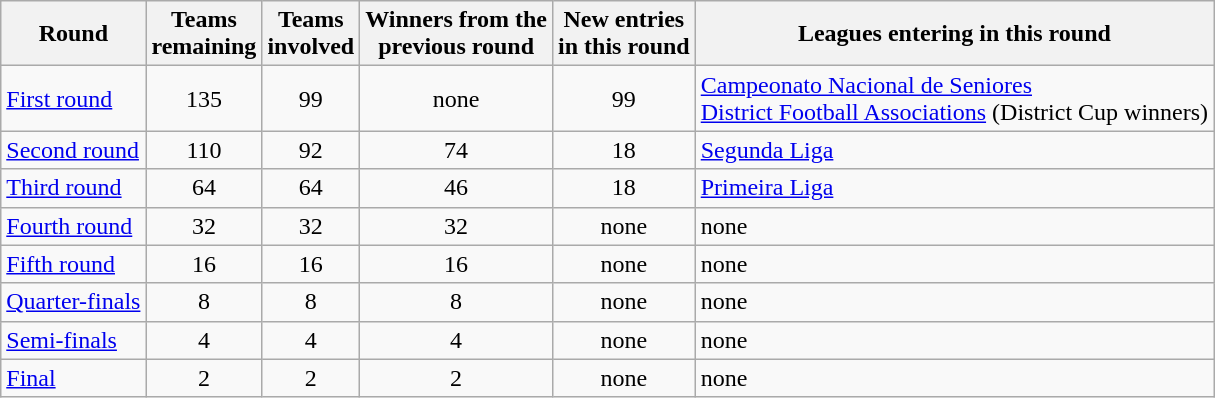<table class="wikitable" style="text-align:center;">
<tr>
<th>Round</th>
<th>Teams<br>remaining</th>
<th>Teams<br>involved</th>
<th>Winners from the<br>previous round</th>
<th>New entries<br>in this round</th>
<th>Leagues entering in this round</th>
</tr>
<tr>
<td style="text-align:left;"><a href='#'>First round</a></td>
<td>135</td>
<td>99</td>
<td>none</td>
<td>99</td>
<td style="text-align:left;"><a href='#'>Campeonato Nacional de Seniores</a><br><a href='#'>District Football Associations</a> (District Cup winners)</td>
</tr>
<tr>
<td style="text-align:left;"><a href='#'>Second round</a></td>
<td>110</td>
<td>92</td>
<td>74</td>
<td>18</td>
<td style="text-align:left;"><a href='#'>Segunda Liga</a></td>
</tr>
<tr>
<td style="text-align:left;"><a href='#'>Third round</a></td>
<td>64</td>
<td>64</td>
<td>46</td>
<td>18</td>
<td style="text-align:left;"><a href='#'>Primeira Liga</a></td>
</tr>
<tr>
<td style="text-align:left;"><a href='#'>Fourth round</a></td>
<td>32</td>
<td>32</td>
<td>32</td>
<td>none</td>
<td style="text-align:left;">none</td>
</tr>
<tr>
<td style="text-align:left;"><a href='#'>Fifth round</a></td>
<td>16</td>
<td>16</td>
<td>16</td>
<td>none</td>
<td style="text-align:left;">none</td>
</tr>
<tr>
<td style="text-align:left;"><a href='#'>Quarter-finals</a></td>
<td>8</td>
<td>8</td>
<td>8</td>
<td>none</td>
<td style="text-align:left;">none</td>
</tr>
<tr>
<td style="text-align:left;"><a href='#'>Semi-finals</a></td>
<td>4</td>
<td>4</td>
<td>4</td>
<td>none</td>
<td style="text-align:left;">none</td>
</tr>
<tr>
<td style="text-align:left;"><a href='#'>Final</a></td>
<td>2</td>
<td>2</td>
<td>2</td>
<td>none</td>
<td style="text-align:left;">none</td>
</tr>
</table>
